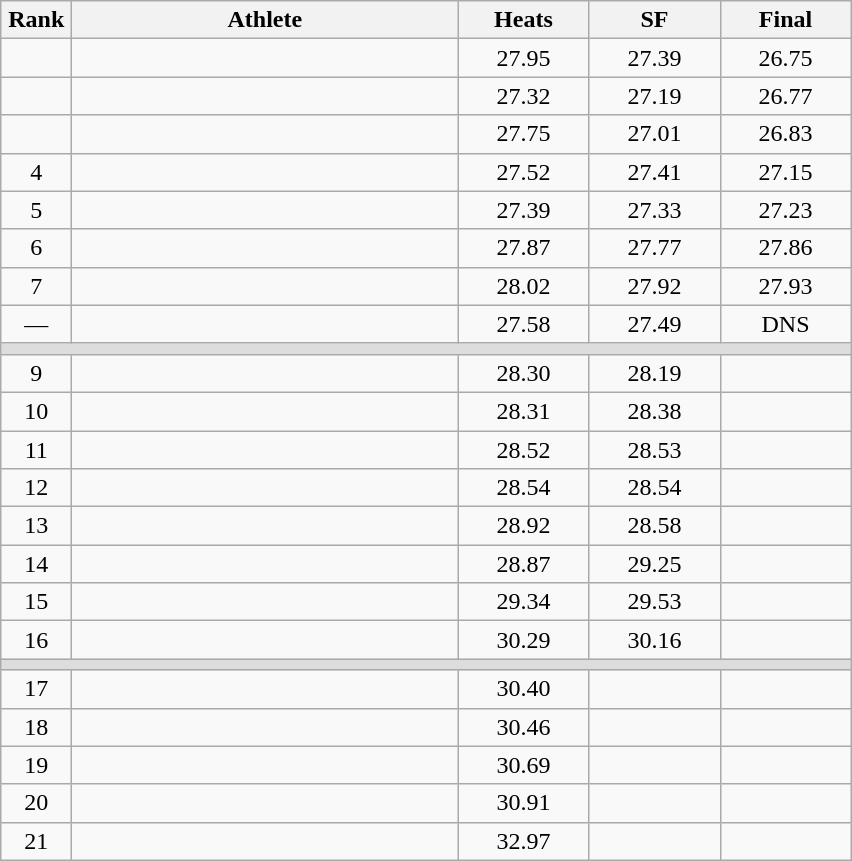<table class=wikitable style="text-align:center">
<tr>
<th width=40>Rank</th>
<th width=250>Athlete</th>
<th width=80>Heats</th>
<th width=80>SF</th>
<th width=80>Final</th>
</tr>
<tr>
<td></td>
<td align=left></td>
<td>27.95</td>
<td>27.39</td>
<td>26.75</td>
</tr>
<tr>
<td></td>
<td align=left></td>
<td>27.32</td>
<td>27.19</td>
<td>26.77</td>
</tr>
<tr>
<td></td>
<td align=left></td>
<td>27.75</td>
<td>27.01</td>
<td>26.83</td>
</tr>
<tr>
<td>4</td>
<td align=left></td>
<td>27.52</td>
<td>27.41</td>
<td>27.15</td>
</tr>
<tr>
<td>5</td>
<td align=left></td>
<td>27.39</td>
<td>27.33</td>
<td>27.23</td>
</tr>
<tr>
<td>6</td>
<td align=left></td>
<td>27.87</td>
<td>27.77</td>
<td>27.86</td>
</tr>
<tr>
<td>7</td>
<td align=left></td>
<td>28.02</td>
<td>27.92</td>
<td>27.93</td>
</tr>
<tr>
<td>—</td>
<td align=left></td>
<td>27.58</td>
<td>27.49</td>
<td>DNS</td>
</tr>
<tr bgcolor=#DDDDDD>
<td colspan=5></td>
</tr>
<tr>
<td>9</td>
<td align=left></td>
<td>28.30</td>
<td>28.19</td>
<td></td>
</tr>
<tr>
<td>10</td>
<td align=left></td>
<td>28.31</td>
<td>28.38</td>
<td></td>
</tr>
<tr>
<td>11</td>
<td align=left></td>
<td>28.52</td>
<td>28.53</td>
<td></td>
</tr>
<tr>
<td>12</td>
<td align=left></td>
<td>28.54</td>
<td>28.54</td>
<td></td>
</tr>
<tr>
<td>13</td>
<td align=left></td>
<td>28.92</td>
<td>28.58</td>
<td></td>
</tr>
<tr>
<td>14</td>
<td align=left></td>
<td>28.87</td>
<td>29.25</td>
<td></td>
</tr>
<tr>
<td>15</td>
<td align=left></td>
<td>29.34</td>
<td>29.53</td>
<td></td>
</tr>
<tr>
<td>16</td>
<td align=left></td>
<td>30.29</td>
<td>30.16</td>
<td></td>
</tr>
<tr bgcolor=#DDDDDD>
<td colspan=5></td>
</tr>
<tr>
<td>17</td>
<td align=left></td>
<td>30.40</td>
<td></td>
<td></td>
</tr>
<tr>
<td>18</td>
<td align=left></td>
<td>30.46</td>
<td></td>
<td></td>
</tr>
<tr>
<td>19</td>
<td align=left></td>
<td>30.69</td>
<td></td>
<td></td>
</tr>
<tr>
<td>20</td>
<td align=left></td>
<td>30.91</td>
<td></td>
<td></td>
</tr>
<tr>
<td>21</td>
<td align=left></td>
<td>32.97</td>
<td></td>
<td></td>
</tr>
</table>
